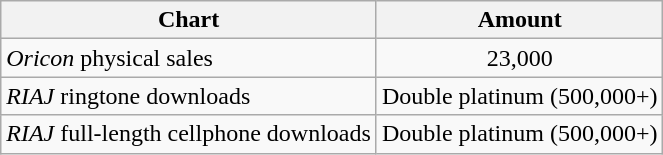<table class="wikitable">
<tr>
<th>Chart</th>
<th>Amount</th>
</tr>
<tr>
<td><em>Oricon</em> physical sales</td>
<td align="center">23,000</td>
</tr>
<tr>
<td><em>RIAJ</em> ringtone downloads</td>
<td align="center">Double platinum (500,000+)</td>
</tr>
<tr>
<td><em>RIAJ</em> full-length cellphone downloads</td>
<td align="center">Double platinum (500,000+)</td>
</tr>
</table>
